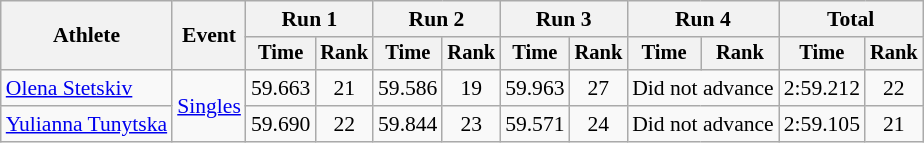<table class="wikitable" style="font-size:90%;text-align:center">
<tr>
<th rowspan="2">Athlete</th>
<th rowspan="2">Event</th>
<th colspan="2">Run 1</th>
<th colspan="2">Run 2</th>
<th colspan="2">Run 3</th>
<th colspan="2">Run 4</th>
<th colspan="2">Total</th>
</tr>
<tr style="font-size:95%">
<th>Time</th>
<th>Rank</th>
<th>Time</th>
<th>Rank</th>
<th>Time</th>
<th>Rank</th>
<th>Time</th>
<th>Rank</th>
<th>Time</th>
<th>Rank</th>
</tr>
<tr>
<td align="left"><a href='#'>Olena Stetskiv</a></td>
<td rowspan="2" align="left"><a href='#'>Singles</a></td>
<td>59.663</td>
<td>21</td>
<td>59.586</td>
<td>19</td>
<td>59.963</td>
<td>27</td>
<td colspan="2">Did not advance</td>
<td>2:59.212</td>
<td>22</td>
</tr>
<tr>
<td align="left"><a href='#'>Yulianna Tunytska</a></td>
<td>59.690</td>
<td>22</td>
<td>59.844</td>
<td>23</td>
<td>59.571</td>
<td>24</td>
<td colspan="2">Did not advance</td>
<td>2:59.105</td>
<td>21</td>
</tr>
</table>
